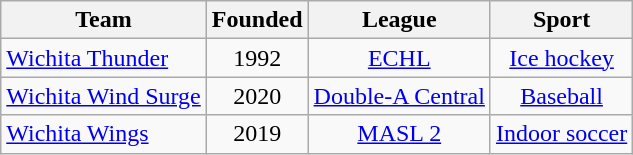<table class="wikitable sortable" style="text-align: center;">
<tr>
<th>Team</th>
<th>Founded</th>
<th>League</th>
<th>Sport</th>
</tr>
<tr>
<td align=left><a href='#'>Wichita Thunder</a></td>
<td>1992</td>
<td><a href='#'>ECHL</a></td>
<td><a href='#'>Ice hockey</a></td>
</tr>
<tr>
<td align=left><a href='#'>Wichita Wind Surge</a></td>
<td>2020</td>
<td><a href='#'>Double-A Central</a></td>
<td><a href='#'>Baseball</a></td>
</tr>
<tr>
<td align=left><a href='#'>Wichita Wings</a></td>
<td>2019</td>
<td><a href='#'>MASL 2</a></td>
<td><a href='#'>Indoor soccer</a></td>
</tr>
</table>
